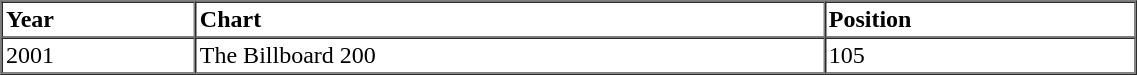<table border=1 cellspacing=0 cellpadding=2 width="60%">
<tr>
<th align="left">Year</th>
<th align="left">Chart</th>
<th align="left">Position</th>
</tr>
<tr>
<td align="left">2001</td>
<td align="left">The Billboard 200</td>
<td align="left">105</td>
</tr>
<tr>
</tr>
</table>
